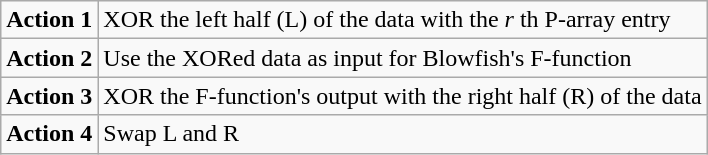<table class="wikitable">
<tr>
<td><strong>Action 1</strong></td>
<td>XOR the left half (L) of the data with the <em>r</em> th P-array entry</td>
</tr>
<tr>
<td><strong>Action 2</strong></td>
<td>Use the XORed data as input for Blowfish's F-function</td>
</tr>
<tr>
<td><strong>Action 3</strong></td>
<td>XOR the F-function's output with the right half (R) of the data</td>
</tr>
<tr>
<td><strong>Action 4</strong></td>
<td>Swap L and R</td>
</tr>
</table>
